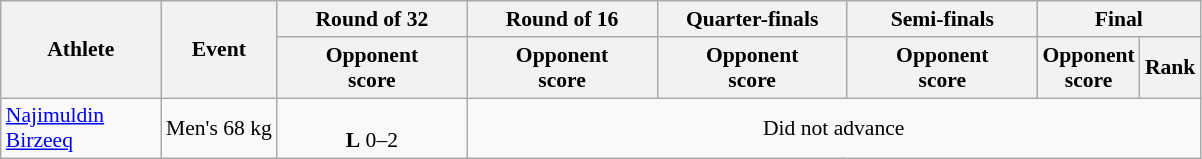<table class="wikitable" style="font-size:90%; text-align:center">
<tr>
<th rowspan="2" width="100">Athlete</th>
<th rowspan="2">Event</th>
<th width="120">Round of 32</th>
<th width="120">Round of 16</th>
<th width="120">Quarter-finals</th>
<th width="120">Semi-finals</th>
<th colspan="2" width="100">Final</th>
</tr>
<tr>
<th>Opponent<br>score</th>
<th>Opponent<br>score</th>
<th>Opponent<br>score</th>
<th>Opponent<br>score</th>
<th>Opponent<br>score</th>
<th>Rank</th>
</tr>
<tr>
<td align="left"><a href='#'>Najimuldin Birzeeq</a></td>
<td align="left">Men's 68 kg</td>
<td><br><strong>L</strong> 0–2</td>
<td colspan="5">Did not advance</td>
</tr>
</table>
